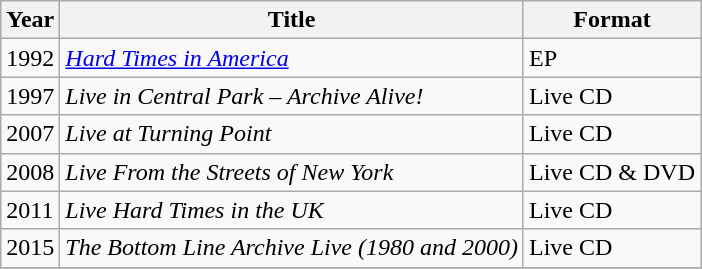<table class="wikitable">
<tr>
<th>Year</th>
<th>Title</th>
<th>Format</th>
</tr>
<tr>
<td>1992</td>
<td><em><a href='#'>Hard Times in America</a></em></td>
<td>EP</td>
</tr>
<tr>
<td>1997</td>
<td><em>Live in Central Park – Archive Alive!</em></td>
<td>Live CD</td>
</tr>
<tr>
<td>2007</td>
<td><em>Live at Turning Point</em></td>
<td>Live CD</td>
</tr>
<tr>
<td>2008</td>
<td><em>Live From the Streets of New York</em></td>
<td>Live CD & DVD</td>
</tr>
<tr>
<td>2011</td>
<td><em>Live Hard Times in the UK</em></td>
<td>Live CD</td>
</tr>
<tr>
<td>2015</td>
<td><em>The Bottom Line Archive Live (1980 and 2000)</em></td>
<td>Live CD</td>
</tr>
<tr>
</tr>
</table>
